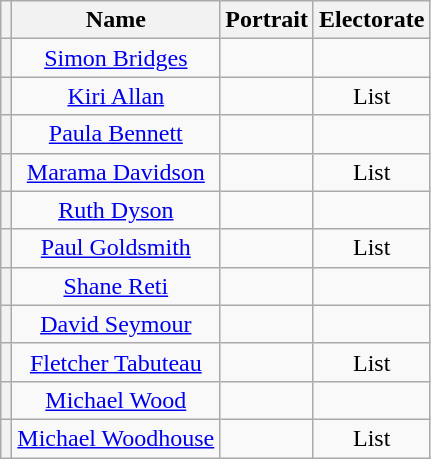<table class="wikitable" style="text-align:center">
<tr>
<th></th>
<th>Name</th>
<th>Portrait</th>
<th>Electorate</th>
</tr>
<tr>
<th style=background:></th>
<td><a href='#'>Simon Bridges</a></td>
<td></td>
<td></td>
</tr>
<tr>
<th style=background:></th>
<td><a href='#'>Kiri Allan</a></td>
<td></td>
<td>List</td>
</tr>
<tr>
<th style=background:></th>
<td><a href='#'>Paula Bennett</a></td>
<td></td>
<td></td>
</tr>
<tr>
<th style=background:></th>
<td><a href='#'>Marama Davidson</a></td>
<td></td>
<td>List</td>
</tr>
<tr>
<th style=background:></th>
<td><a href='#'>Ruth Dyson</a></td>
<td></td>
<td></td>
</tr>
<tr>
<th style=background:></th>
<td><a href='#'>Paul Goldsmith</a></td>
<td></td>
<td>List</td>
</tr>
<tr>
<th style=background:></th>
<td><a href='#'>Shane Reti</a></td>
<td></td>
<td></td>
</tr>
<tr>
<th style=background:></th>
<td><a href='#'>David Seymour</a></td>
<td></td>
<td></td>
</tr>
<tr>
<th style=background:></th>
<td><a href='#'>Fletcher Tabuteau</a></td>
<td></td>
<td>List</td>
</tr>
<tr>
<th style=background:></th>
<td><a href='#'>Michael Wood</a></td>
<td></td>
<td></td>
</tr>
<tr>
<th style=background:></th>
<td><a href='#'>Michael Woodhouse</a></td>
<td></td>
<td>List</td>
</tr>
</table>
